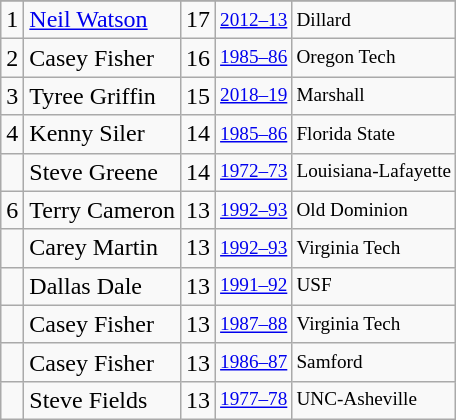<table class="wikitable">
<tr>
</tr>
<tr>
<td>1</td>
<td><a href='#'>Neil Watson</a></td>
<td>17</td>
<td style="font-size:80%;"><a href='#'>2012–13</a></td>
<td style="font-size:80%;">Dillard</td>
</tr>
<tr>
<td>2</td>
<td>Casey Fisher</td>
<td>16</td>
<td style="font-size:80%;"><a href='#'>1985–86</a></td>
<td style="font-size:80%;">Oregon Tech</td>
</tr>
<tr>
<td>3</td>
<td>Tyree Griffin</td>
<td>15</td>
<td style="font-size:80%;"><a href='#'>2018–19</a></td>
<td style="font-size:80%;">Marshall</td>
</tr>
<tr>
<td>4</td>
<td>Kenny Siler</td>
<td>14</td>
<td style="font-size:80%;"><a href='#'>1985–86</a></td>
<td style="font-size:80%;">Florida State</td>
</tr>
<tr>
<td></td>
<td>Steve Greene</td>
<td>14</td>
<td style="font-size:80%;"><a href='#'>1972–73</a></td>
<td style="font-size:80%;">Louisiana-Lafayette</td>
</tr>
<tr>
<td>6</td>
<td>Terry Cameron</td>
<td>13</td>
<td style="font-size:80%;"><a href='#'>1992–93</a></td>
<td style="font-size:80%;">Old Dominion</td>
</tr>
<tr>
<td></td>
<td>Carey Martin</td>
<td>13</td>
<td style="font-size:80%;"><a href='#'>1992–93</a></td>
<td style="font-size:80%;">Virginia Tech</td>
</tr>
<tr>
<td></td>
<td>Dallas Dale</td>
<td>13</td>
<td style="font-size:80%;"><a href='#'>1991–92</a></td>
<td style="font-size:80%;">USF</td>
</tr>
<tr>
<td></td>
<td>Casey Fisher</td>
<td>13</td>
<td style="font-size:80%;"><a href='#'>1987–88</a></td>
<td style="font-size:80%;">Virginia Tech</td>
</tr>
<tr>
<td></td>
<td>Casey Fisher</td>
<td>13</td>
<td style="font-size:80%;"><a href='#'>1986–87</a></td>
<td style="font-size:80%;">Samford</td>
</tr>
<tr>
<td></td>
<td>Steve Fields</td>
<td>13</td>
<td style="font-size:80%;"><a href='#'>1977–78</a></td>
<td style="font-size:80%;">UNC-Asheville</td>
</tr>
</table>
